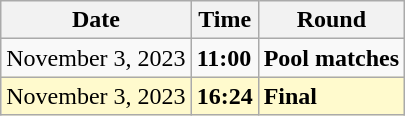<table class="wikitable">
<tr>
<th>Date</th>
<th>Time</th>
<th>Round</th>
</tr>
<tr>
<td>November 3, 2023</td>
<td><strong>11:00</strong></td>
<td><strong>Pool matches</strong></td>
</tr>
<tr style=background:lemonchiffon>
<td>November 3, 2023</td>
<td><strong>16:24</strong></td>
<td><strong>Final</strong></td>
</tr>
</table>
